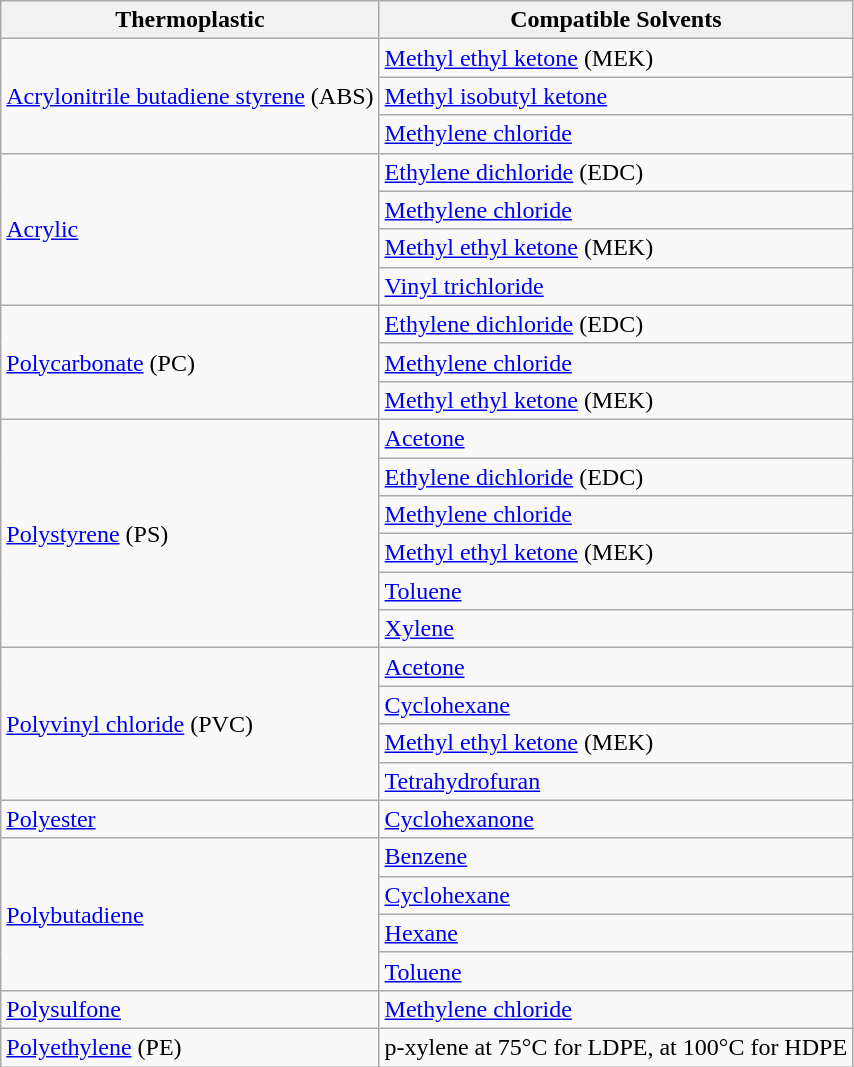<table class="wikitable">
<tr>
<th>Thermoplastic</th>
<th>Compatible Solvents</th>
</tr>
<tr>
<td rowspan="3"><a href='#'>Acrylonitrile butadiene styrene</a> (ABS)</td>
<td><a href='#'>Methyl ethyl ketone</a> (MEK)</td>
</tr>
<tr>
<td><a href='#'>Methyl isobutyl ketone</a></td>
</tr>
<tr>
<td><a href='#'>Methylene chloride</a></td>
</tr>
<tr>
<td rowspan="4"><a href='#'>Acrylic</a></td>
<td><a href='#'>Ethylene dichloride</a> (EDC)</td>
</tr>
<tr>
<td><a href='#'>Methylene chloride</a></td>
</tr>
<tr>
<td><a href='#'>Methyl ethyl ketone</a> (MEK)</td>
</tr>
<tr>
<td><a href='#'>Vinyl trichloride</a></td>
</tr>
<tr>
<td rowspan="3"><a href='#'>Polycarbonate</a> (PC)</td>
<td><a href='#'>Ethylene dichloride</a> (EDC)</td>
</tr>
<tr>
<td><a href='#'>Methylene chloride</a></td>
</tr>
<tr>
<td><a href='#'>Methyl ethyl ketone</a> (MEK)</td>
</tr>
<tr>
<td rowspan="6"><a href='#'>Polystyrene</a> (PS)</td>
<td><a href='#'>Acetone</a></td>
</tr>
<tr>
<td><a href='#'>Ethylene dichloride</a> (EDC)</td>
</tr>
<tr>
<td><a href='#'>Methylene chloride</a></td>
</tr>
<tr>
<td><a href='#'>Methyl ethyl ketone</a> (MEK)</td>
</tr>
<tr>
<td><a href='#'>Toluene</a></td>
</tr>
<tr>
<td><a href='#'>Xylene</a></td>
</tr>
<tr>
<td rowspan="4"><a href='#'>Polyvinyl chloride</a> (PVC)</td>
<td><a href='#'>Acetone</a></td>
</tr>
<tr>
<td><a href='#'>Cyclohexane</a></td>
</tr>
<tr>
<td><a href='#'>Methyl ethyl ketone</a> (MEK)</td>
</tr>
<tr>
<td><a href='#'>Tetrahydrofuran</a></td>
</tr>
<tr>
<td><a href='#'>Polyester</a></td>
<td><a href='#'>Cyclohexanone</a></td>
</tr>
<tr>
<td rowspan="4"><a href='#'>Polybutadiene</a></td>
<td><a href='#'>Benzene</a></td>
</tr>
<tr>
<td><a href='#'>Cyclohexane</a></td>
</tr>
<tr>
<td><a href='#'>Hexane</a></td>
</tr>
<tr>
<td><a href='#'>Toluene</a></td>
</tr>
<tr>
<td><a href='#'>Polysulfone</a></td>
<td><a href='#'>Methylene chloride</a></td>
</tr>
<tr>
<td><a href='#'>Polyethylene</a> (PE)</td>
<td>p-xylene at 75°C for LDPE, at 100°C for HDPE</td>
</tr>
</table>
